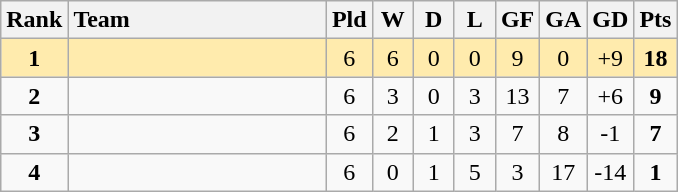<table class="wikitable" style="text-align: center;">
<tr>
<th width=30>Rank</th>
<th width=165 style="text-align:left;">Team</th>
<th width=20>Pld</th>
<th width=20>W</th>
<th width=20>D</th>
<th width=20>L</th>
<th width=20>GF</th>
<th width=20>GA</th>
<th width=20>GD</th>
<th width=20>Pts</th>
</tr>
<tr style="background:#ffebad;">
<td><strong>1</strong></td>
<td style="text-align:left;"></td>
<td>6</td>
<td>6</td>
<td>0</td>
<td>0</td>
<td>9</td>
<td>0</td>
<td>+9</td>
<td><strong>18</strong></td>
</tr>
<tr>
<td><strong>2</strong></td>
<td style="text-align:left;"></td>
<td>6</td>
<td>3</td>
<td>0</td>
<td>3</td>
<td>13</td>
<td>7</td>
<td>+6</td>
<td><strong>9</strong></td>
</tr>
<tr>
<td><strong>3</strong></td>
<td style="text-align:left;"></td>
<td>6</td>
<td>2</td>
<td>1</td>
<td>3</td>
<td>7</td>
<td>8</td>
<td>-1</td>
<td><strong>7</strong></td>
</tr>
<tr>
<td><strong>4</strong></td>
<td style="text-align:left;"></td>
<td>6</td>
<td>0</td>
<td>1</td>
<td>5</td>
<td>3</td>
<td>17</td>
<td>-14</td>
<td><strong>1</strong></td>
</tr>
</table>
